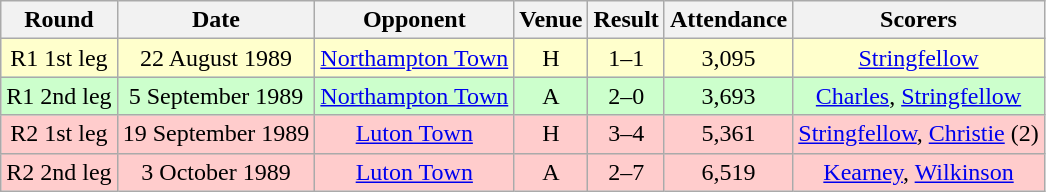<table class="wikitable" style="font-size:100%; text-align:center">
<tr>
<th>Round</th>
<th>Date</th>
<th>Opponent</th>
<th>Venue</th>
<th>Result</th>
<th>Attendance</th>
<th>Scorers</th>
</tr>
<tr style="background-color: #FFFFCC;">
<td>R1 1st leg</td>
<td>22 August 1989</td>
<td><a href='#'>Northampton Town</a></td>
<td>H</td>
<td>1–1</td>
<td>3,095</td>
<td><a href='#'>Stringfellow</a></td>
</tr>
<tr style="background-color: #CCFFCC;">
<td>R1 2nd leg</td>
<td>5 September 1989</td>
<td><a href='#'>Northampton Town</a></td>
<td>A</td>
<td>2–0</td>
<td>3,693</td>
<td><a href='#'>Charles</a>, <a href='#'>Stringfellow</a></td>
</tr>
<tr style="background-color: #FFCCCC;">
<td>R2 1st leg</td>
<td>19 September 1989</td>
<td><a href='#'>Luton Town</a></td>
<td>H</td>
<td>3–4</td>
<td>5,361</td>
<td><a href='#'>Stringfellow</a>, <a href='#'>Christie</a> (2)</td>
</tr>
<tr style="background-color: #FFCCCC;">
<td>R2 2nd leg</td>
<td>3 October 1989</td>
<td><a href='#'>Luton Town</a></td>
<td>A</td>
<td>2–7</td>
<td>6,519</td>
<td><a href='#'>Kearney</a>, <a href='#'>Wilkinson</a></td>
</tr>
</table>
